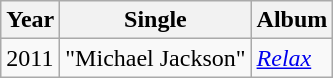<table class="wikitable">
<tr>
<th>Year</th>
<th>Single</th>
<th>Album</th>
</tr>
<tr>
<td>2011</td>
<td>"Michael Jackson"</td>
<td><em><a href='#'>Relax</a></em></td>
</tr>
</table>
